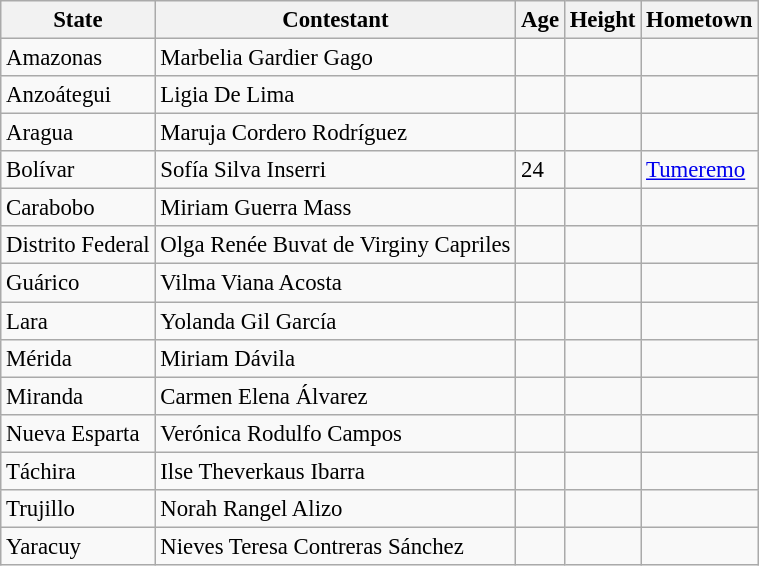<table class="wikitable sortable" style="font-size: 95%;">
<tr>
<th>State</th>
<th>Contestant</th>
<th>Age</th>
<th>Height</th>
<th>Hometown</th>
</tr>
<tr>
<td>Amazonas</td>
<td>Marbelia Gardier Gago</td>
<td></td>
<td></td>
<td></td>
</tr>
<tr>
<td>Anzoátegui</td>
<td>Ligia De Lima</td>
<td></td>
<td></td>
<td></td>
</tr>
<tr>
<td>Aragua</td>
<td>Maruja Cordero Rodríguez</td>
<td></td>
<td></td>
<td></td>
</tr>
<tr>
<td>Bolívar</td>
<td>Sofía Silva Inserri</td>
<td>24</td>
<td></td>
<td><a href='#'>Tumeremo</a></td>
</tr>
<tr>
<td>Carabobo</td>
<td>Miriam Guerra Mass</td>
<td></td>
<td></td>
<td></td>
</tr>
<tr>
<td>Distrito Federal</td>
<td>Olga Renée Buvat de Virginy Capriles</td>
<td></td>
<td></td>
<td></td>
</tr>
<tr>
<td>Guárico</td>
<td>Vilma Viana Acosta</td>
<td></td>
<td></td>
<td></td>
</tr>
<tr>
<td>Lara</td>
<td>Yolanda Gil García</td>
<td></td>
<td></td>
<td></td>
</tr>
<tr>
<td>Mérida</td>
<td>Miriam Dávila</td>
<td></td>
<td></td>
<td></td>
</tr>
<tr>
<td>Miranda</td>
<td>Carmen Elena Álvarez</td>
<td></td>
<td></td>
<td></td>
</tr>
<tr>
<td>Nueva Esparta</td>
<td>Verónica Rodulfo Campos</td>
<td></td>
<td></td>
<td></td>
</tr>
<tr>
<td>Táchira</td>
<td>Ilse Theverkaus Ibarra</td>
<td></td>
<td></td>
<td></td>
</tr>
<tr>
<td>Trujillo</td>
<td>Norah Rangel Alizo</td>
<td></td>
<td></td>
<td></td>
</tr>
<tr>
<td>Yaracuy</td>
<td>Nieves Teresa Contreras Sánchez</td>
<td></td>
<td></td>
<td></td>
</tr>
</table>
